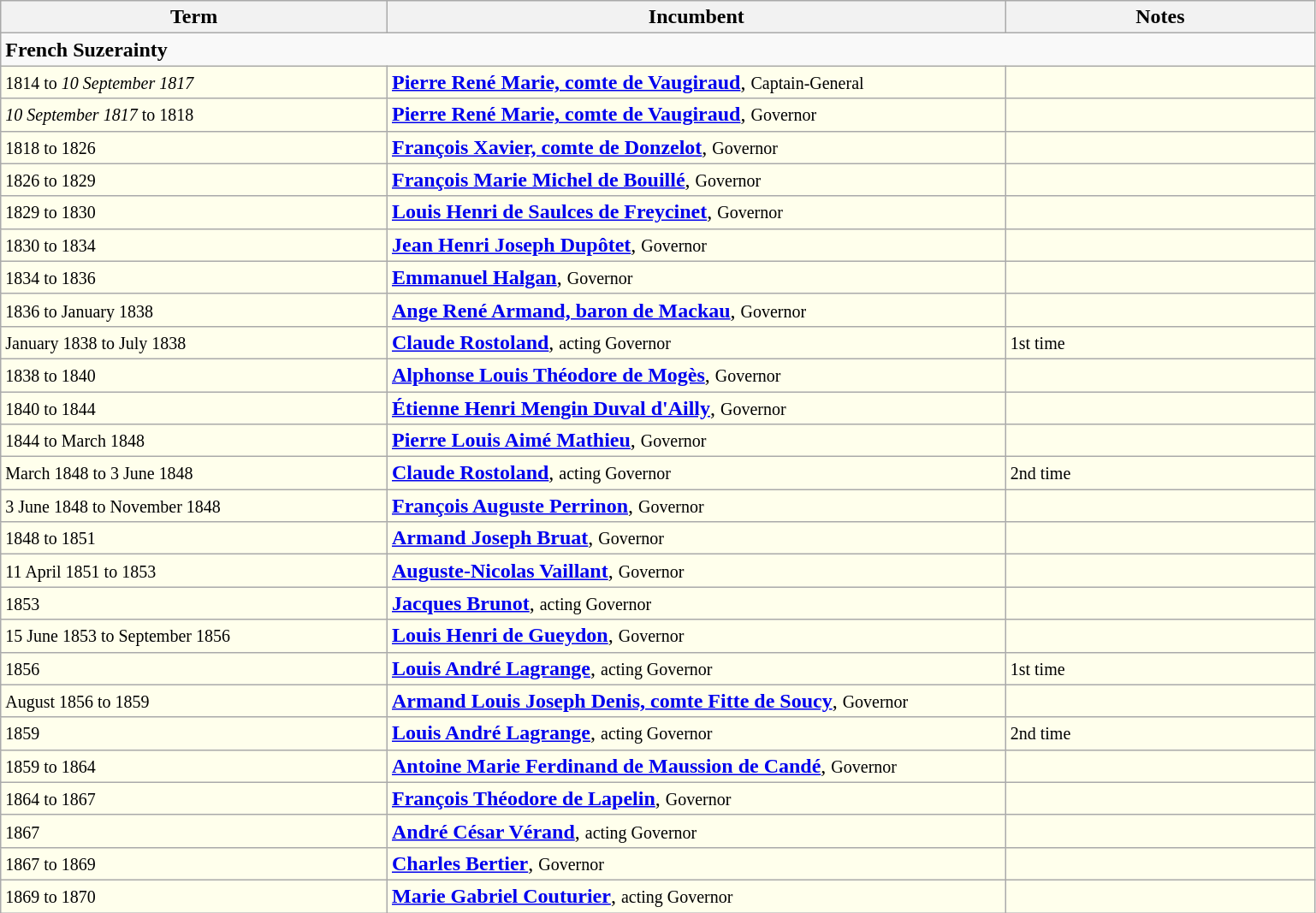<table class="wikitable">
<tr>
<th width="25%" align=left>Term</th>
<th width="40%" align=left>Incumbent</th>
<th width="20%" align=left>Notes</th>
</tr>
<tr valign=top>
<td colspan="3"><strong>French Suzerainty</strong></td>
</tr>
<tr valign=top bgcolor="#ffffec">
<td><small>1814 to <em>10 September 1817</em></small></td>
<td><strong><a href='#'>Pierre René Marie, comte de Vaugiraud</a></strong>, <small>Captain-General</small></td>
<td></td>
</tr>
<tr valign=top bgcolor="#ffffec">
<td><small><em>10 September 1817</em> to 1818</small></td>
<td><strong><a href='#'>Pierre René Marie, comte de Vaugiraud</a></strong>, <small>Governor</small></td>
<td></td>
</tr>
<tr valign=top bgcolor="#ffffec">
<td><small>1818 to 1826</small></td>
<td><strong><a href='#'>François Xavier, comte de Donzelot</a></strong>, <small>Governor</small></td>
<td></td>
</tr>
<tr valign=top bgcolor="#ffffec">
<td><small>1826 to 1829</small></td>
<td><strong><a href='#'>François Marie Michel de Bouillé</a></strong>, <small>Governor</small></td>
<td></td>
</tr>
<tr valign=top bgcolor="#ffffec">
<td><small>1829 to 1830</small></td>
<td><strong><a href='#'>Louis Henri de Saulces de Freycinet</a></strong>, <small>Governor</small></td>
<td></td>
</tr>
<tr valign=top bgcolor="#ffffec">
<td><small>1830 to 1834</small></td>
<td><strong><a href='#'>Jean Henri Joseph Dupôtet</a></strong>, <small>Governor</small></td>
<td></td>
</tr>
<tr valign=top bgcolor="#ffffec">
<td><small>1834 to 1836</small></td>
<td><strong><a href='#'>Emmanuel Halgan</a></strong>, <small>Governor</small></td>
<td></td>
</tr>
<tr valign=top bgcolor="#ffffec">
<td><small>1836 to January 1838</small></td>
<td><strong><a href='#'>Ange René Armand, baron de Mackau</a></strong>, <small>Governor</small></td>
<td></td>
</tr>
<tr valign=top bgcolor="#ffffec">
<td><small>January 1838 to July 1838</small></td>
<td><strong><a href='#'>Claude Rostoland</a></strong>, <small>acting Governor</small></td>
<td><small>1st time</small></td>
</tr>
<tr valign=top bgcolor="#ffffec">
<td><small>1838 to 1840</small></td>
<td><strong><a href='#'>Alphonse Louis Théodore de Mogès</a></strong>, <small>Governor</small></td>
<td></td>
</tr>
<tr valign=top bgcolor="#ffffec">
<td><small>1840 to 1844</small></td>
<td><strong><a href='#'>Étienne Henri Mengin Duval d'Ailly</a></strong>, <small>Governor</small></td>
<td></td>
</tr>
<tr valign=top bgcolor="#ffffec">
<td><small>1844 to March 1848</small></td>
<td><strong><a href='#'>Pierre Louis Aimé Mathieu</a></strong>, <small>Governor</small></td>
<td></td>
</tr>
<tr valign=top bgcolor="#ffffec">
<td><small>March 1848 to 3 June 1848</small></td>
<td><strong><a href='#'>Claude Rostoland</a></strong>, <small>acting Governor</small></td>
<td><small>2nd time</small></td>
</tr>
<tr valign=top bgcolor="#ffffec">
<td><small>3 June 1848 to November 1848</small></td>
<td><strong><a href='#'>François Auguste Perrinon</a></strong>, <small>Governor</small></td>
<td></td>
</tr>
<tr valign=top bgcolor="#ffffec">
<td><small>1848 to 1851</small></td>
<td><strong><a href='#'>Armand Joseph Bruat</a></strong>, <small>Governor</small></td>
<td></td>
</tr>
<tr valign=top bgcolor="#ffffec">
<td><small>11 April 1851 to 1853</small></td>
<td><strong><a href='#'>Auguste-Nicolas Vaillant</a></strong>, <small>Governor</small></td>
<td></td>
</tr>
<tr valign=top bgcolor="#ffffec">
<td><small>1853</small></td>
<td><strong><a href='#'>Jacques Brunot</a></strong>, <small>acting Governor</small></td>
<td></td>
</tr>
<tr valign=top bgcolor="#ffffec">
<td><small>15 June 1853 to September 1856</small></td>
<td><strong><a href='#'>Louis Henri de Gueydon</a></strong>, <small>Governor</small></td>
<td></td>
</tr>
<tr valign=top bgcolor="#ffffec">
<td><small>1856</small></td>
<td><strong><a href='#'>Louis André Lagrange</a></strong>, <small>acting Governor</small></td>
<td><small>1st time</small></td>
</tr>
<tr valign=top bgcolor="#ffffec">
<td><small>August 1856 to 1859</small></td>
<td><strong><a href='#'>Armand Louis Joseph Denis, comte Fitte de Soucy</a></strong>, <small>Governor</small></td>
<td></td>
</tr>
<tr valign=top bgcolor="#ffffec">
<td><small>1859</small></td>
<td><strong><a href='#'>Louis André Lagrange</a></strong>, <small>acting Governor</small></td>
<td><small>2nd time</small></td>
</tr>
<tr valign=top bgcolor="#ffffec">
<td><small>1859 to 1864</small></td>
<td><strong><a href='#'>Antoine Marie Ferdinand de Maussion de Candé</a></strong>, <small>Governor</small></td>
<td></td>
</tr>
<tr valign=top bgcolor="#ffffec">
<td><small>1864 to 1867</small></td>
<td><strong><a href='#'>François Théodore de Lapelin</a></strong>, <small>Governor</small></td>
<td></td>
</tr>
<tr valign=top bgcolor="#ffffec">
<td><small>1867</small></td>
<td><strong><a href='#'>André César Vérand</a></strong>, <small>acting Governor</small></td>
<td></td>
</tr>
<tr valign=top bgcolor="#ffffec">
<td><small>1867 to 1869</small></td>
<td><strong><a href='#'>Charles Bertier</a></strong>, <small>Governor</small></td>
<td></td>
</tr>
<tr valign=top bgcolor="#ffffec">
<td><small>1869 to 1870</small></td>
<td><strong><a href='#'>Marie Gabriel Couturier</a></strong>, <small>acting Governor</small></td>
<td></td>
</tr>
</table>
